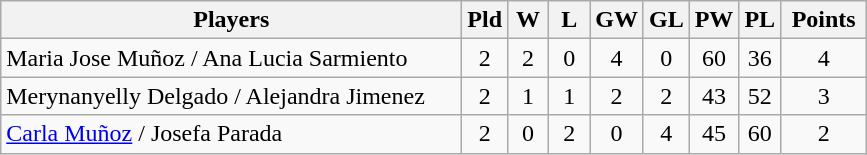<table class=wikitable style="text-align:center">
<tr>
<th width=300>Players</th>
<th width=20>Pld</th>
<th width=20>W</th>
<th width=20>L</th>
<th width=20>GW</th>
<th width=20>GL</th>
<th width=20>PW</th>
<th width=20>PL</th>
<th width=50>Points</th>
</tr>
<tr>
<td align="left"> Maria Jose Muñoz / Ana Lucia Sarmiento</td>
<td>2</td>
<td>2</td>
<td>0</td>
<td>4</td>
<td>0</td>
<td>60</td>
<td>36</td>
<td>4</td>
</tr>
<tr>
<td align=left> Merynanyelly Delgado / Alejandra Jimenez</td>
<td>2</td>
<td>1</td>
<td>1</td>
<td>2</td>
<td>2</td>
<td>43</td>
<td>52</td>
<td>3</td>
</tr>
<tr>
<td align=left> <a href='#'>Carla Muñoz</a> / Josefa Parada</td>
<td>2</td>
<td>0</td>
<td>2</td>
<td>0</td>
<td>4</td>
<td>45</td>
<td>60</td>
<td>2</td>
</tr>
</table>
